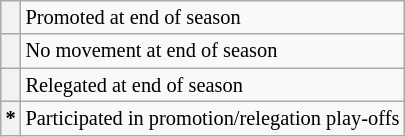<table class="wikitable" style="font-size:85%">
<tr>
<th></th>
<td>Promoted at end of season</td>
</tr>
<tr>
<th></th>
<td>No movement at end of season</td>
</tr>
<tr>
<th></th>
<td>Relegated at end of season</td>
</tr>
<tr>
<th>*</th>
<td>Participated in promotion/relegation play-offs</td>
</tr>
</table>
